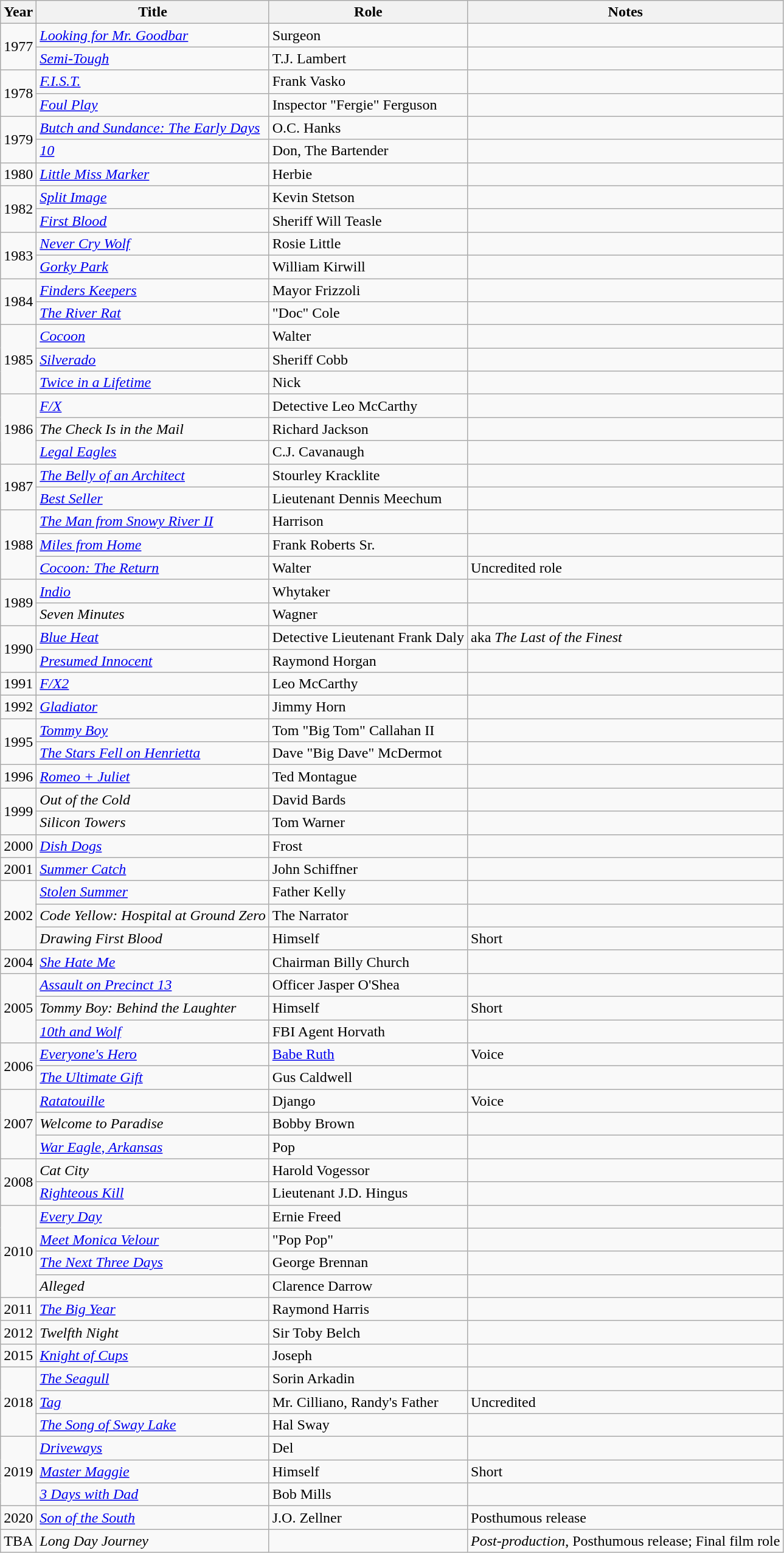<table class="wikitable sortable">
<tr>
<th>Year</th>
<th>Title</th>
<th>Role</th>
<th class="unsortable">Notes</th>
</tr>
<tr>
<td rowspan="2">1977</td>
<td><em><a href='#'>Looking for Mr. Goodbar</a></em></td>
<td>Surgeon</td>
<td></td>
</tr>
<tr>
<td><em><a href='#'>Semi-Tough</a></em></td>
<td>T.J. Lambert</td>
<td></td>
</tr>
<tr>
<td rowspan="2">1978</td>
<td><em><a href='#'>F.I.S.T.</a></em></td>
<td>Frank Vasko</td>
<td></td>
</tr>
<tr>
<td><em><a href='#'>Foul Play</a></em></td>
<td>Inspector "Fergie" Ferguson</td>
<td></td>
</tr>
<tr>
<td rowspan="2">1979</td>
<td><em><a href='#'>Butch and Sundance: The Early Days</a></em></td>
<td>O.C. Hanks</td>
<td></td>
</tr>
<tr>
<td><em><a href='#'>10</a></em></td>
<td>Don, The Bartender</td>
<td></td>
</tr>
<tr>
<td>1980</td>
<td><em><a href='#'>Little Miss Marker</a></em></td>
<td>Herbie</td>
<td></td>
</tr>
<tr>
<td rowspan="2">1982</td>
<td><em><a href='#'>Split Image</a></em></td>
<td>Kevin Stetson</td>
<td></td>
</tr>
<tr>
<td><em><a href='#'>First Blood</a></em></td>
<td>Sheriff Will Teasle</td>
<td></td>
</tr>
<tr>
<td rowspan="2">1983</td>
<td><em><a href='#'>Never Cry Wolf</a></em></td>
<td>Rosie Little</td>
<td></td>
</tr>
<tr>
<td><em><a href='#'>Gorky Park</a></em></td>
<td>William Kirwill</td>
<td></td>
</tr>
<tr>
<td rowspan="2">1984</td>
<td><em><a href='#'>Finders Keepers</a></em></td>
<td>Mayor Frizzoli</td>
<td></td>
</tr>
<tr>
<td><em><a href='#'>The River Rat</a></em></td>
<td>"Doc" Cole</td>
<td></td>
</tr>
<tr>
<td rowspan="3">1985</td>
<td><em><a href='#'>Cocoon</a></em></td>
<td>Walter</td>
<td></td>
</tr>
<tr>
<td><em><a href='#'>Silverado</a></em></td>
<td>Sheriff Cobb</td>
<td></td>
</tr>
<tr>
<td><em><a href='#'>Twice in a Lifetime</a></em></td>
<td>Nick</td>
<td></td>
</tr>
<tr>
<td rowspan="3">1986</td>
<td><em><a href='#'>F/X</a></em></td>
<td>Detective Leo McCarthy</td>
<td></td>
</tr>
<tr>
<td><em>The Check Is in the Mail</em></td>
<td>Richard Jackson</td>
<td></td>
</tr>
<tr>
<td><em><a href='#'>Legal Eagles</a></em></td>
<td>C.J. Cavanaugh</td>
<td></td>
</tr>
<tr>
<td rowspan="2">1987</td>
<td><em><a href='#'>The Belly of an Architect</a></em></td>
<td>Stourley Kracklite</td>
<td></td>
</tr>
<tr>
<td><em><a href='#'>Best Seller</a></em></td>
<td>Lieutenant Dennis Meechum</td>
<td></td>
</tr>
<tr>
<td rowspan="3">1988</td>
<td><em><a href='#'>The Man from Snowy River II</a></em></td>
<td>Harrison</td>
<td></td>
</tr>
<tr>
<td><em><a href='#'>Miles from Home</a></em></td>
<td>Frank Roberts Sr.</td>
<td></td>
</tr>
<tr>
<td><em><a href='#'>Cocoon: The Return</a></em></td>
<td>Walter</td>
<td>Uncredited role</td>
</tr>
<tr>
<td rowspan="2">1989</td>
<td><em><a href='#'>Indio</a></em></td>
<td>Whytaker</td>
<td></td>
</tr>
<tr>
<td><em>Seven Minutes</em></td>
<td>Wagner</td>
<td></td>
</tr>
<tr>
<td rowspan="2">1990</td>
<td><em><a href='#'>Blue Heat</a></em></td>
<td>Detective Lieutenant Frank Daly</td>
<td>aka <em>The Last of the Finest</em></td>
</tr>
<tr>
<td><em><a href='#'>Presumed Innocent</a></em></td>
<td>Raymond Horgan</td>
<td></td>
</tr>
<tr |>
<td>1991</td>
<td><em><a href='#'>F/X2</a></em></td>
<td>Leo McCarthy</td>
<td></td>
</tr>
<tr>
<td>1992</td>
<td><em><a href='#'>Gladiator</a></em></td>
<td>Jimmy Horn</td>
<td></td>
</tr>
<tr>
<td rowspan="2">1995</td>
<td><em><a href='#'>Tommy Boy</a></em></td>
<td>Tom "Big Tom" Callahan II</td>
<td></td>
</tr>
<tr>
<td><em><a href='#'>The Stars Fell on Henrietta</a></em></td>
<td>Dave "Big Dave" McDermot</td>
<td></td>
</tr>
<tr>
<td>1996</td>
<td><em><a href='#'>Romeo + Juliet</a></em></td>
<td>Ted Montague</td>
<td></td>
</tr>
<tr>
<td rowspan="2">1999</td>
<td><em>Out of the Cold</em></td>
<td>David Bards</td>
<td></td>
</tr>
<tr>
<td><em>Silicon Towers</em></td>
<td>Tom Warner</td>
<td></td>
</tr>
<tr>
<td>2000</td>
<td><em><a href='#'>Dish Dogs</a></em></td>
<td>Frost</td>
<td></td>
</tr>
<tr>
<td>2001</td>
<td><em><a href='#'>Summer Catch</a></em></td>
<td>John Schiffner</td>
<td></td>
</tr>
<tr>
<td rowspan="3">2002</td>
<td><em><a href='#'>Stolen Summer</a></em></td>
<td>Father Kelly</td>
<td></td>
</tr>
<tr>
<td><em>Code Yellow: Hospital at Ground Zero</em></td>
<td>The Narrator</td>
<td></td>
</tr>
<tr>
<td><em>Drawing First Blood</em></td>
<td>Himself</td>
<td>Short</td>
</tr>
<tr>
<td>2004</td>
<td><em><a href='#'>She Hate Me</a></em></td>
<td>Chairman Billy Church</td>
<td></td>
</tr>
<tr>
<td rowspan="3">2005</td>
<td><em><a href='#'>Assault on Precinct 13</a></em></td>
<td>Officer Jasper O'Shea</td>
<td></td>
</tr>
<tr>
<td><em>Tommy Boy: Behind the Laughter</em></td>
<td>Himself</td>
<td>Short</td>
</tr>
<tr>
<td><em><a href='#'>10th and Wolf</a></em></td>
<td>FBI Agent Horvath</td>
<td></td>
</tr>
<tr>
<td rowspan="2">2006</td>
<td><em><a href='#'>Everyone's Hero</a></em></td>
<td><a href='#'>Babe Ruth</a></td>
<td>Voice</td>
</tr>
<tr>
<td><em><a href='#'>The Ultimate Gift</a></em></td>
<td>Gus Caldwell</td>
<td></td>
</tr>
<tr>
<td rowspan="3">2007</td>
<td><em><a href='#'>Ratatouille</a></em></td>
<td>Django</td>
<td>Voice</td>
</tr>
<tr>
<td><em>Welcome to Paradise</em></td>
<td>Bobby Brown</td>
<td></td>
</tr>
<tr>
<td><em><a href='#'>War Eagle, Arkansas</a></em></td>
<td>Pop</td>
<td></td>
</tr>
<tr>
<td rowspan="2">2008</td>
<td><em>Cat City</em></td>
<td>Harold Vogessor</td>
<td></td>
</tr>
<tr>
<td><em><a href='#'>Righteous Kill</a></em></td>
<td>Lieutenant J.D. Hingus</td>
<td></td>
</tr>
<tr>
<td rowspan="4">2010</td>
<td><em><a href='#'>Every Day</a></em></td>
<td>Ernie Freed</td>
<td></td>
</tr>
<tr>
<td><em><a href='#'>Meet Monica Velour</a></em></td>
<td>"Pop Pop"</td>
<td></td>
</tr>
<tr>
<td><em><a href='#'>The Next Three Days</a></em></td>
<td>George Brennan</td>
<td></td>
</tr>
<tr>
<td><em>Alleged</em></td>
<td>Clarence Darrow</td>
<td></td>
</tr>
<tr>
<td>2011</td>
<td><em><a href='#'>The Big Year</a></em></td>
<td>Raymond Harris</td>
<td></td>
</tr>
<tr>
<td>2012</td>
<td><em>Twelfth Night</em></td>
<td>Sir Toby Belch</td>
<td></td>
</tr>
<tr>
<td>2015</td>
<td><em><a href='#'>Knight of Cups</a></em></td>
<td>Joseph</td>
<td></td>
</tr>
<tr>
<td rowspan="3">2018</td>
<td><em><a href='#'>The Seagull</a></em></td>
<td>Sorin Arkadin</td>
<td></td>
</tr>
<tr>
<td><em><a href='#'>Tag</a></em></td>
<td>Mr. Cilliano, Randy's Father</td>
<td>Uncredited</td>
</tr>
<tr>
<td><em><a href='#'>The Song of Sway Lake</a></em></td>
<td>Hal Sway</td>
<td></td>
</tr>
<tr>
<td rowspan="3">2019</td>
<td><em><a href='#'>Driveways</a></em></td>
<td>Del</td>
<td></td>
</tr>
<tr>
<td><em><a href='#'>Master Maggie</a></em></td>
<td>Himself</td>
<td>Short</td>
</tr>
<tr>
<td><em><a href='#'>3 Days with Dad</a></em></td>
<td>Bob Mills</td>
<td></td>
</tr>
<tr>
<td>2020</td>
<td><em><a href='#'>Son of the South</a></em></td>
<td>J.O. Zellner</td>
<td>Posthumous release</td>
</tr>
<tr>
<td>TBA</td>
<td><em>Long Day Journey</em></td>
<td></td>
<td><em>Post-production</em>, Posthumous release; Final film role</td>
</tr>
</table>
